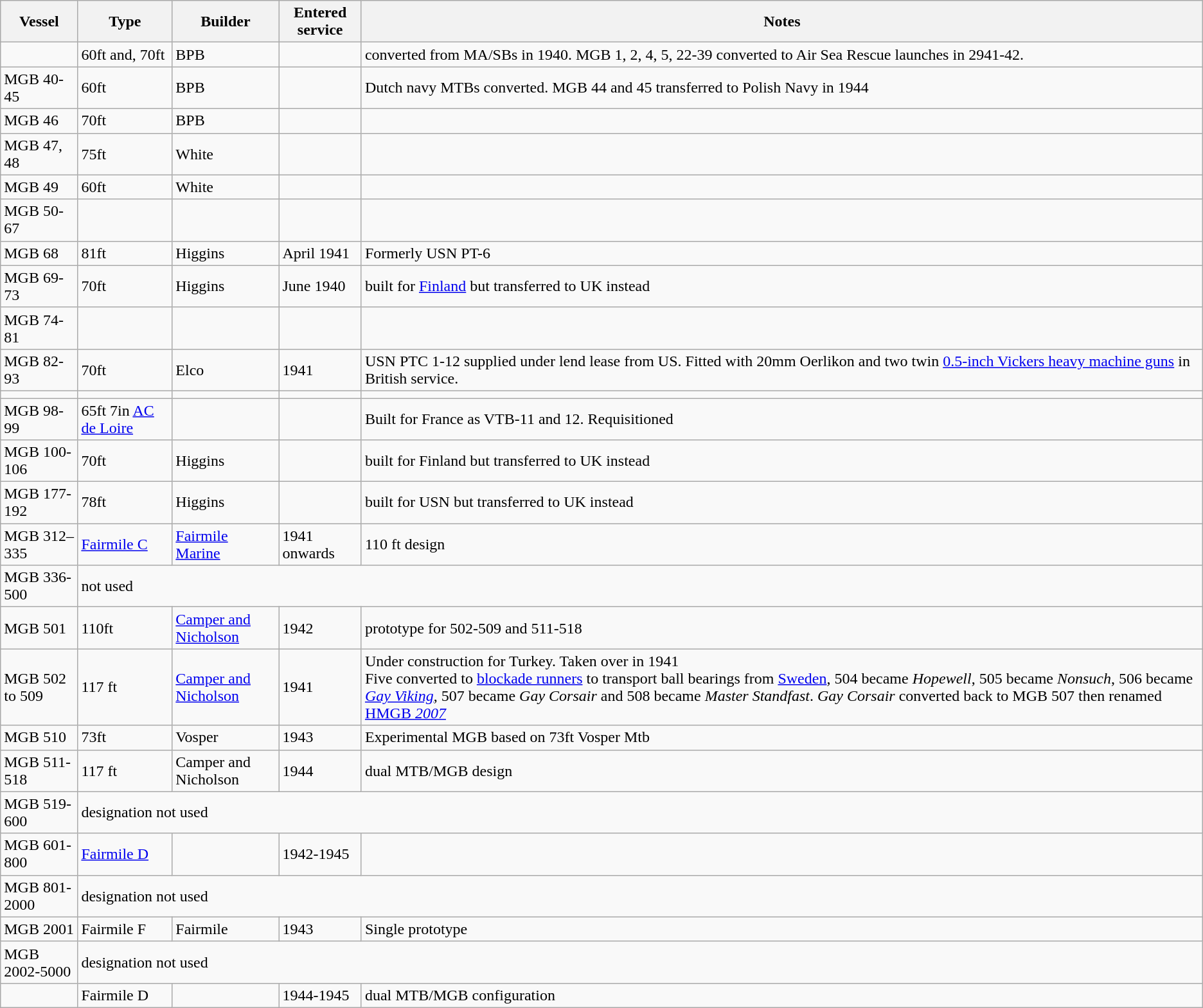<table class="wikitable">
<tr>
<th>Vessel</th>
<th>Type</th>
<th>Builder</th>
<th>Entered service</th>
<th>Notes</th>
</tr>
<tr>
<td></td>
<td>60ft and, 70ft</td>
<td>BPB</td>
<td></td>
<td>converted from MA/SBs in 1940. MGB 1, 2, 4, 5, 22-39 converted to Air Sea Rescue launches in 2941-42.</td>
</tr>
<tr>
<td>MGB 40-45</td>
<td>60ft</td>
<td>BPB</td>
<td></td>
<td>Dutch navy MTBs converted. MGB 44 and 45 transferred to Polish Navy in 1944</td>
</tr>
<tr>
<td>MGB 46</td>
<td>70ft</td>
<td>BPB</td>
<td></td>
<td></td>
</tr>
<tr>
<td>MGB 47, 48</td>
<td>75ft</td>
<td>White</td>
<td></td>
<td></td>
</tr>
<tr>
<td>MGB 49</td>
<td>60ft</td>
<td>White</td>
<td></td>
<td></td>
</tr>
<tr>
<td>MGB 50-67</td>
<td></td>
<td></td>
<td></td>
<td></td>
</tr>
<tr>
<td>MGB 68</td>
<td>81ft</td>
<td>Higgins</td>
<td>April 1941</td>
<td>Formerly USN PT-6</td>
</tr>
<tr>
<td>MGB 69-73</td>
<td>70ft</td>
<td>Higgins</td>
<td>June 1940</td>
<td>built for <a href='#'>Finland</a> but transferred to UK instead</td>
</tr>
<tr>
<td>MGB 74-81</td>
<td></td>
<td></td>
<td></td>
<td></td>
</tr>
<tr>
<td>MGB 82-93</td>
<td>70ft</td>
<td>Elco</td>
<td>1941</td>
<td>USN PTC 1-12 supplied under lend lease from US. Fitted with 20mm Oerlikon and two twin <a href='#'>0.5-inch Vickers heavy machine guns</a> in British service.</td>
</tr>
<tr>
<td></td>
<td></td>
<td></td>
<td></td>
<td></td>
</tr>
<tr>
<td>MGB 98-99</td>
<td>65ft 7in <a href='#'>AC de Loire</a></td>
<td></td>
<td></td>
<td>Built for France as VTB-11 and 12. Requisitioned</td>
</tr>
<tr>
<td>MGB 100-106</td>
<td>70ft</td>
<td>Higgins</td>
<td></td>
<td>built for Finland but transferred to UK instead</td>
</tr>
<tr>
<td>MGB 177-192</td>
<td>78ft</td>
<td>Higgins</td>
<td></td>
<td>built for USN but transferred to UK instead</td>
</tr>
<tr>
<td>MGB 312–335</td>
<td><a href='#'>Fairmile C</a></td>
<td><a href='#'>Fairmile Marine</a></td>
<td>1941 onwards</td>
<td>110 ft design</td>
</tr>
<tr>
<td>MGB 336-500</td>
<td colspan="4">not used</td>
</tr>
<tr>
<td>MGB 501</td>
<td>110ft</td>
<td><a href='#'>Camper and Nicholson</a></td>
<td>1942</td>
<td>prototype for 502-509 and 511-518</td>
</tr>
<tr>
<td>MGB 502 to 509</td>
<td>117 ft</td>
<td><a href='#'>Camper and Nicholson</a></td>
<td>1941</td>
<td>Under construction for Turkey. Taken over in 1941<br>Five converted to <a href='#'>blockade runners</a> to transport ball bearings from <a href='#'>Sweden</a>,  504 became <em>Hopewell</em>, 505 became <em>Nonsuch</em>, 506 became <em><a href='#'>Gay Viking</a></em>, 507 became <em>Gay Corsair</em> and 508 became <em>Master Standfast</em>. <em>Gay Corsair</em> converted back to MGB 507 then renamed <a href='#'>HMGB <em>2007</em></a></td>
</tr>
<tr>
<td>MGB 510</td>
<td>73ft</td>
<td>Vosper</td>
<td>1943</td>
<td>Experimental MGB based on 73ft Vosper Mtb</td>
</tr>
<tr>
<td>MGB 511-518</td>
<td>117 ft</td>
<td>Camper and Nicholson</td>
<td>1944</td>
<td>dual MTB/MGB design</td>
</tr>
<tr>
<td>MGB 519-600</td>
<td colspan="4">designation not used</td>
</tr>
<tr>
<td>MGB 601-800</td>
<td><a href='#'>Fairmile D</a></td>
<td></td>
<td>1942-1945</td>
<td></td>
</tr>
<tr>
<td>MGB 801-2000</td>
<td colspan="4">designation not used</td>
</tr>
<tr>
<td>MGB 2001</td>
<td>Fairmile F</td>
<td>Fairmile</td>
<td>1943</td>
<td>Single prototype</td>
</tr>
<tr>
<td>MGB 2002-5000</td>
<td colspan="4">designation not used</td>
</tr>
<tr>
<td></td>
<td>Fairmile D</td>
<td></td>
<td>1944-1945</td>
<td>dual MTB/MGB configuration</td>
</tr>
</table>
